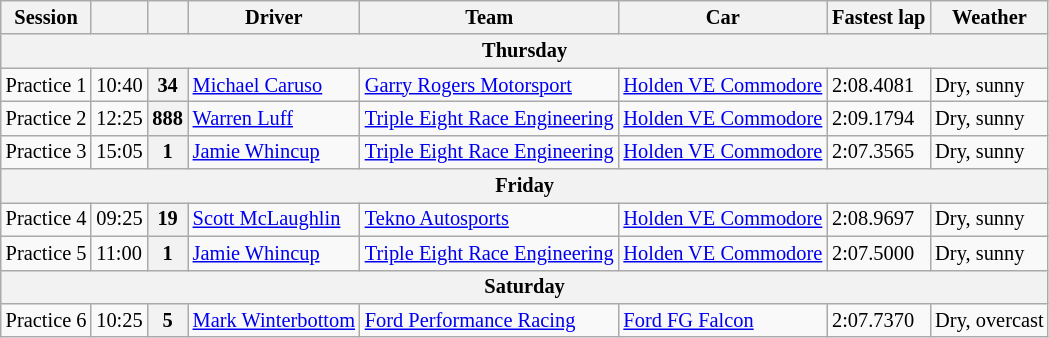<table class="wikitable" style="font-size: 85%;">
<tr>
<th>Session</th>
<th></th>
<th></th>
<th>Driver</th>
<th>Team</th>
<th>Car</th>
<th>Fastest lap</th>
<th>Weather</th>
</tr>
<tr>
<th colspan="9">Thursday</th>
</tr>
<tr>
<td>Practice 1</td>
<td>10:40</td>
<th>34</th>
<td> <a href='#'>Michael Caruso</a></td>
<td><a href='#'>Garry Rogers Motorsport</a></td>
<td><a href='#'>Holden VE Commodore</a></td>
<td>2:08.4081</td>
<td>Dry, sunny</td>
</tr>
<tr>
<td>Practice 2</td>
<td>12:25</td>
<th>888</th>
<td> <a href='#'>Warren Luff</a></td>
<td><a href='#'>Triple Eight Race Engineering</a></td>
<td><a href='#'>Holden VE Commodore</a></td>
<td>2:09.1794</td>
<td>Dry, sunny</td>
</tr>
<tr>
<td>Practice 3</td>
<td>15:05</td>
<th>1</th>
<td> <a href='#'>Jamie Whincup</a></td>
<td><a href='#'>Triple Eight Race Engineering</a></td>
<td><a href='#'>Holden VE Commodore</a></td>
<td>2:07.3565</td>
<td>Dry, sunny</td>
</tr>
<tr>
<th colspan="9">Friday</th>
</tr>
<tr>
<td>Practice 4</td>
<td>09:25</td>
<th>19</th>
<td> <a href='#'>Scott McLaughlin</a></td>
<td><a href='#'>Tekno Autosports</a></td>
<td><a href='#'>Holden VE Commodore</a></td>
<td>2:08.9697</td>
<td>Dry, sunny</td>
</tr>
<tr>
<td>Practice 5</td>
<td>11:00</td>
<th>1</th>
<td> <a href='#'>Jamie Whincup</a></td>
<td><a href='#'>Triple Eight Race Engineering</a></td>
<td><a href='#'>Holden VE Commodore</a></td>
<td>2:07.5000</td>
<td>Dry, sunny</td>
</tr>
<tr>
<th colspan="9">Saturday</th>
</tr>
<tr>
<td>Practice 6</td>
<td>10:25</td>
<th>5</th>
<td> <a href='#'>Mark Winterbottom</a></td>
<td><a href='#'>Ford Performance Racing</a></td>
<td><a href='#'>Ford FG Falcon</a></td>
<td>2:07.7370</td>
<td>Dry, overcast</td>
</tr>
</table>
